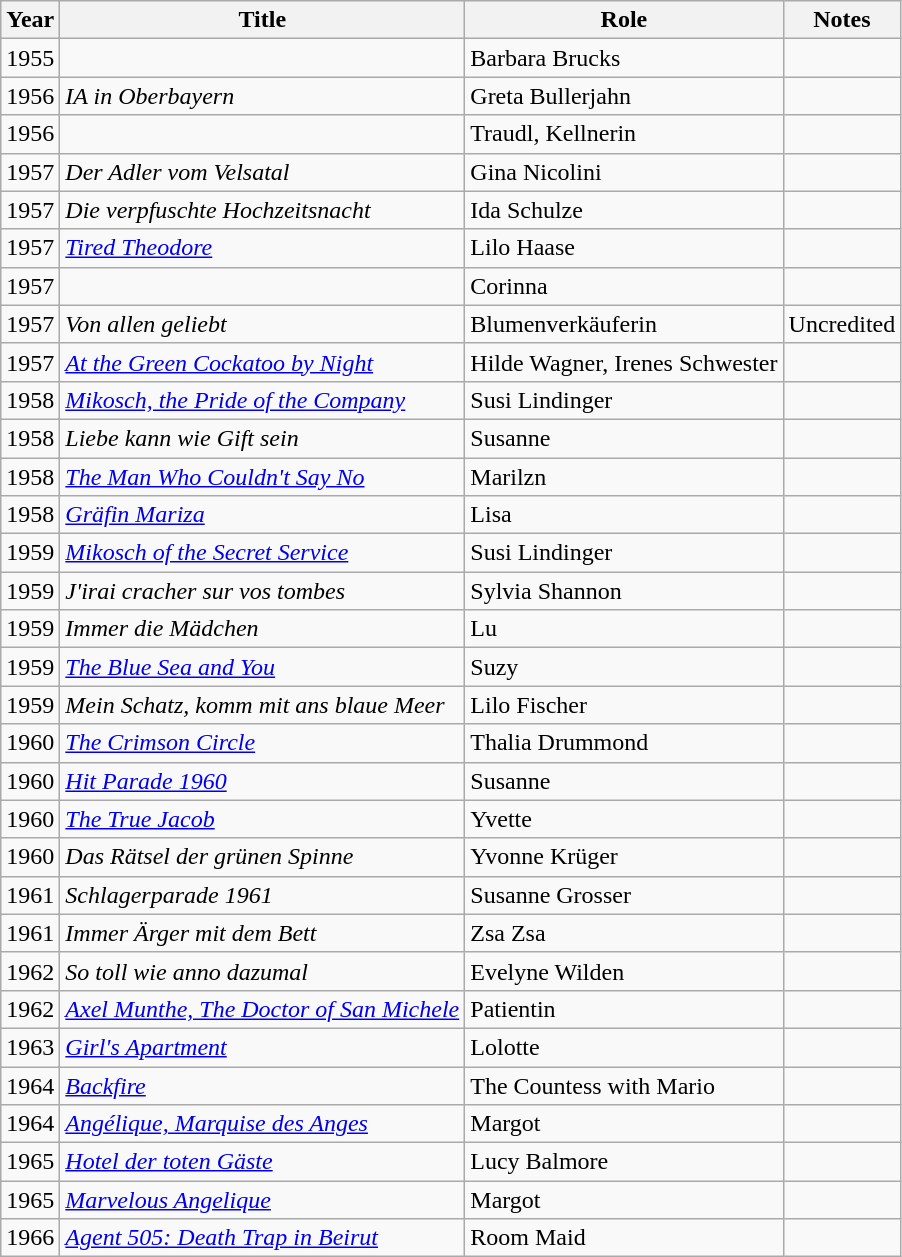<table class="wikitable">
<tr>
<th>Year</th>
<th>Title</th>
<th>Role</th>
<th>Notes</th>
</tr>
<tr>
<td>1955</td>
<td><em></em></td>
<td>Barbara Brucks</td>
<td></td>
</tr>
<tr>
<td>1956</td>
<td><em>IA in Oberbayern</em></td>
<td>Greta Bullerjahn</td>
<td></td>
</tr>
<tr>
<td>1956</td>
<td><em></em></td>
<td>Traudl, Kellnerin</td>
<td></td>
</tr>
<tr>
<td>1957</td>
<td><em>Der Adler vom Velsatal</em></td>
<td>Gina Nicolini</td>
<td></td>
</tr>
<tr>
<td>1957</td>
<td><em>Die verpfuschte Hochzeitsnacht</em></td>
<td>Ida Schulze</td>
<td></td>
</tr>
<tr>
<td>1957</td>
<td><em><a href='#'>Tired Theodore</a></em></td>
<td>Lilo Haase</td>
<td></td>
</tr>
<tr>
<td>1957</td>
<td><em></em></td>
<td>Corinna</td>
<td></td>
</tr>
<tr>
<td>1957</td>
<td><em>Von allen geliebt</em></td>
<td>Blumenverkäuferin</td>
<td>Uncredited</td>
</tr>
<tr>
<td>1957</td>
<td><em><a href='#'>At the Green Cockatoo by Night</a></em></td>
<td>Hilde Wagner, Irenes Schwester</td>
<td></td>
</tr>
<tr>
<td>1958</td>
<td><em><a href='#'>Mikosch, the Pride of the Company</a></em></td>
<td>Susi Lindinger</td>
<td></td>
</tr>
<tr>
<td>1958</td>
<td><em>Liebe kann wie Gift sein</em></td>
<td>Susanne</td>
<td></td>
</tr>
<tr>
<td>1958</td>
<td><em><a href='#'>The Man Who Couldn't Say No</a></em></td>
<td>Marilzn</td>
<td></td>
</tr>
<tr>
<td>1958</td>
<td><em><a href='#'>Gräfin Mariza</a></em></td>
<td>Lisa</td>
<td></td>
</tr>
<tr>
<td>1959</td>
<td><em><a href='#'>Mikosch of the Secret Service</a></em></td>
<td>Susi Lindinger</td>
<td></td>
</tr>
<tr>
<td>1959</td>
<td><em>J'irai cracher sur vos tombes</em></td>
<td>Sylvia Shannon</td>
<td></td>
</tr>
<tr>
<td>1959</td>
<td><em>Immer die Mädchen</em></td>
<td>Lu</td>
<td></td>
</tr>
<tr>
<td>1959</td>
<td><em><a href='#'>The Blue Sea and You</a></em></td>
<td>Suzy</td>
<td></td>
</tr>
<tr>
<td>1959</td>
<td><em>Mein Schatz, komm mit ans blaue Meer</em></td>
<td>Lilo Fischer</td>
<td></td>
</tr>
<tr>
<td>1960</td>
<td><em><a href='#'>The Crimson Circle</a></em></td>
<td>Thalia Drummond</td>
<td></td>
</tr>
<tr>
<td>1960</td>
<td><em><a href='#'>Hit Parade 1960</a></em></td>
<td>Susanne</td>
<td></td>
</tr>
<tr>
<td>1960</td>
<td><em><a href='#'>The True Jacob</a></em></td>
<td>Yvette</td>
<td></td>
</tr>
<tr>
<td>1960</td>
<td><em>Das Rätsel der grünen Spinne</em></td>
<td>Yvonne Krüger</td>
<td></td>
</tr>
<tr>
<td>1961</td>
<td><em>Schlagerparade 1961</em></td>
<td>Susanne Grosser</td>
<td></td>
</tr>
<tr>
<td>1961</td>
<td><em>Immer Ärger mit dem Bett</em></td>
<td>Zsa Zsa</td>
<td></td>
</tr>
<tr>
<td>1962</td>
<td><em>So toll wie anno dazumal</em></td>
<td>Evelyne Wilden</td>
<td></td>
</tr>
<tr>
<td>1962</td>
<td><em><a href='#'>Axel Munthe, The Doctor of San Michele</a></em></td>
<td>Patientin</td>
<td></td>
</tr>
<tr>
<td>1963</td>
<td><em><a href='#'>Girl's Apartment</a></em></td>
<td>Lolotte</td>
<td></td>
</tr>
<tr>
<td>1964</td>
<td><em><a href='#'>Backfire</a></em></td>
<td>The Countess with Mario</td>
<td></td>
</tr>
<tr>
<td>1964</td>
<td><em><a href='#'>Angélique, Marquise des Anges</a></em></td>
<td>Margot</td>
<td></td>
</tr>
<tr>
<td>1965</td>
<td><em><a href='#'>Hotel der toten Gäste</a></em></td>
<td>Lucy Balmore</td>
<td></td>
</tr>
<tr>
<td>1965</td>
<td><em><a href='#'>Marvelous Angelique</a></em></td>
<td>Margot</td>
<td></td>
</tr>
<tr>
<td>1966</td>
<td><em><a href='#'>Agent 505: Death Trap in Beirut</a></em></td>
<td>Room Maid</td>
<td></td>
</tr>
</table>
